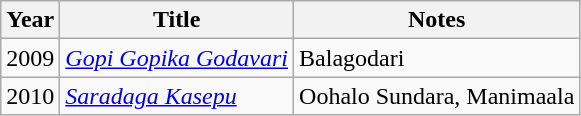<table class="wikitable">
<tr>
<th>Year</th>
<th>Title</th>
<th>Notes</th>
</tr>
<tr>
<td>2009</td>
<td><em><a href='#'>Gopi Gopika Godavari</a></em></td>
<td>Balagodari</td>
</tr>
<tr>
<td>2010</td>
<td><em><a href='#'>Saradaga Kasepu</a></em></td>
<td>Oohalo Sundara, Manimaala</td>
</tr>
</table>
